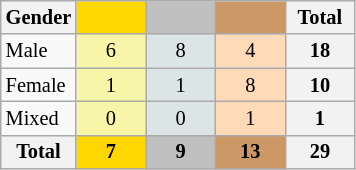<table class="wikitable sortable collapsible" style="font-size:85%; text-align:center;">
<tr>
<th>Gender</th>
<th width=40 style="background-color:gold;"></th>
<th width=40 style="background-color:silver;"></th>
<th width=40 style="background-color:#c96;"></th>
<th width=40>Total</th>
</tr>
<tr>
<td align=left>Male</td>
<td style="background:#F7F6A8;">6</td>
<td style="background:#DCE5E5;">8</td>
<td style="background:#FFDAB9;">4</td>
<th>18</th>
</tr>
<tr>
<td align=left>Female</td>
<td style="background:#F7F6A8;">1</td>
<td style="background:#DCE5E5;">1</td>
<td style="background:#FFDAB9;">8</td>
<th>10</th>
</tr>
<tr>
<td align=left>Mixed</td>
<td style="background:#F7F6A8;">0</td>
<td style="background:#DCE5E5;">0</td>
<td style="background:#FFDAB9;">1</td>
<th>1</th>
</tr>
<tr>
<th>Total</th>
<th style="background:gold">7</th>
<th style="background:silver">9</th>
<th style="background:#c96">13</th>
<th>29</th>
</tr>
</table>
